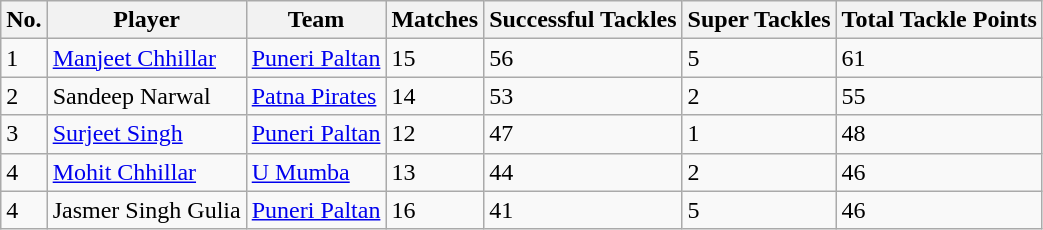<table class="wikitable sortable">
<tr>
<th>No.</th>
<th>Player</th>
<th>Team</th>
<th>Matches</th>
<th>Successful Tackles</th>
<th>Super Tackles</th>
<th>Total Tackle Points</th>
</tr>
<tr>
<td>1</td>
<td><a href='#'>Manjeet Chhillar</a></td>
<td><a href='#'>Puneri Paltan</a></td>
<td>15</td>
<td>56</td>
<td>5</td>
<td>61</td>
</tr>
<tr>
<td>2</td>
<td>Sandeep Narwal</td>
<td><a href='#'>Patna Pirates</a></td>
<td>14</td>
<td>53</td>
<td>2</td>
<td>55</td>
</tr>
<tr>
<td>3</td>
<td><a href='#'>Surjeet Singh</a></td>
<td><a href='#'>Puneri Paltan</a></td>
<td>12</td>
<td>47</td>
<td>1</td>
<td>48</td>
</tr>
<tr>
<td>4</td>
<td><a href='#'>Mohit Chhillar</a></td>
<td><a href='#'>U Mumba</a></td>
<td>13</td>
<td>44</td>
<td>2</td>
<td>46</td>
</tr>
<tr>
<td>4</td>
<td>Jasmer Singh Gulia</td>
<td><a href='#'>Puneri Paltan</a></td>
<td>16</td>
<td>41</td>
<td>5</td>
<td>46</td>
</tr>
</table>
